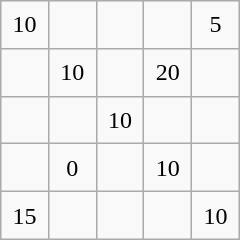<table class="wikitable" style="margin-left:auto;margin-right:auto;text-align:center;width:10em;height:10em;table-layout:fixed;">
<tr>
<td>10</td>
<td></td>
<td></td>
<td></td>
<td>5</td>
</tr>
<tr>
<td></td>
<td>10</td>
<td></td>
<td>20</td>
<td></td>
</tr>
<tr>
<td></td>
<td></td>
<td>10</td>
<td></td>
<td></td>
</tr>
<tr>
<td></td>
<td>0</td>
<td></td>
<td>10</td>
<td></td>
</tr>
<tr>
<td>15</td>
<td></td>
<td></td>
<td></td>
<td>10</td>
</tr>
</table>
